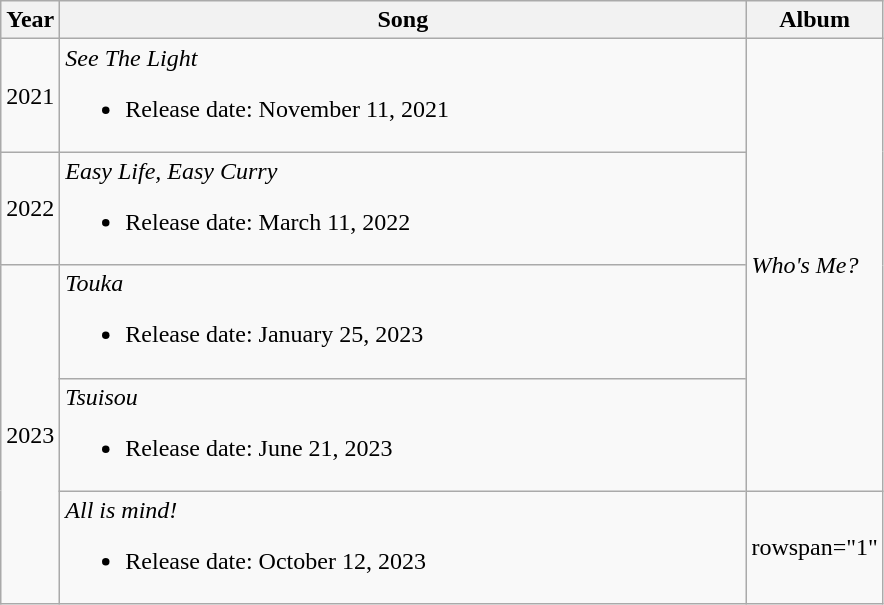<table class="wikitable" border="1">
<tr>
<th rowspan="1">Year</th>
<th rowspan="1" width="450">Song</th>
<th rowspan="1">Album</th>
</tr>
<tr>
<td rowspan="1">2021</td>
<td align="left"><em>See The Light</em><br><ul><li>Release date: November 11, 2021</li></ul></td>
<td rowspan="4"><em>Who's Me?</em></td>
</tr>
<tr>
<td rowspan="1">2022</td>
<td align="left"><em>Easy Life, Easy Curry</em><br><ul><li>Release date: March 11, 2022</li></ul></td>
</tr>
<tr>
<td rowspan="3">2023</td>
<td align="left"><em>Touka</em><br><ul><li>Release date: January 25, 2023</li></ul></td>
</tr>
<tr>
<td align="left"><em>Tsuisou</em><br><ul><li>Release date: June 21, 2023</li></ul></td>
</tr>
<tr>
<td align="left"><em>All is mind!</em><br><ul><li>Release date: October 12, 2023</li></ul></td>
<td>rowspan="1" </td>
</tr>
</table>
